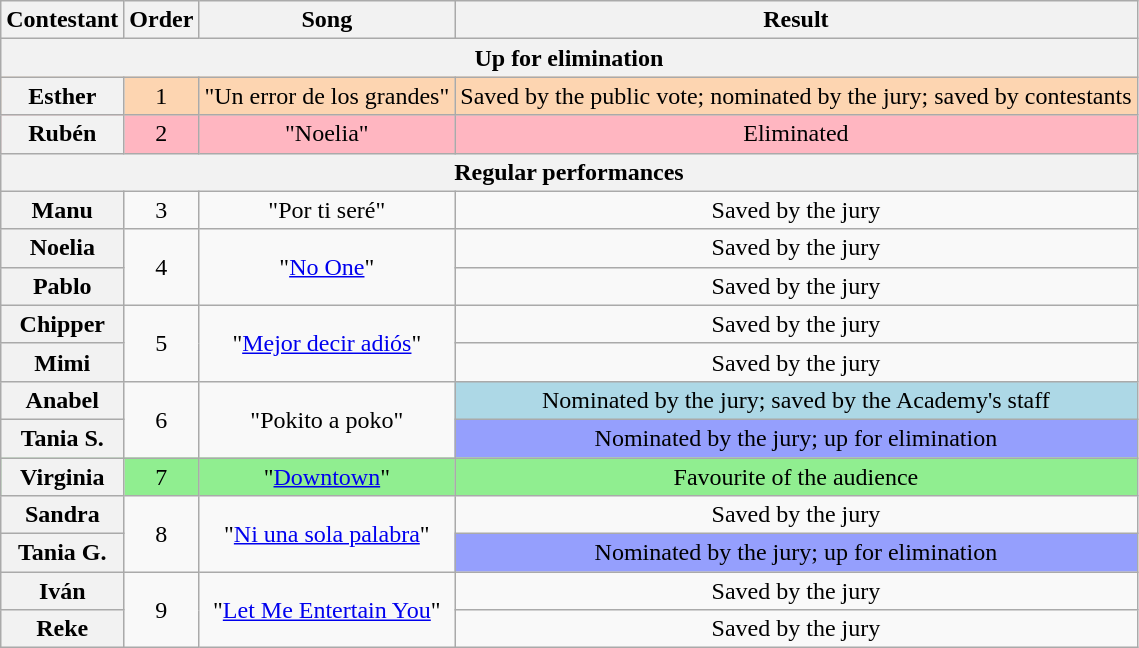<table class="wikitable plainrowheaders" style="text-align:center;">
<tr>
<th scope="col">Contestant</th>
<th scope="col">Order</th>
<th scope="col">Song</th>
<th scope="col">Result</th>
</tr>
<tr>
<th colspan="4">Up for elimination</th>
</tr>
<tr style="background:#fdd5b1;">
<th scope="row">Esther</th>
<td>1</td>
<td>"Un error de los grandes"</td>
<td>Saved by the public vote; nominated by the jury; saved by contestants</td>
</tr>
<tr style="background:lightpink;">
<th scope="row">Rubén</th>
<td>2</td>
<td>"Noelia"</td>
<td>Eliminated</td>
</tr>
<tr>
<th colspan="4">Regular performances</th>
</tr>
<tr>
<th scope="row">Manu</th>
<td>3</td>
<td>"Por ti seré"</td>
<td>Saved by the jury</td>
</tr>
<tr>
<th scope="row">Noelia</th>
<td rowspan="2">4</td>
<td rowspan="2">"<a href='#'>No One</a>"</td>
<td>Saved by the jury</td>
</tr>
<tr>
<th scope="row">Pablo</th>
<td>Saved by the jury</td>
</tr>
<tr>
<th scope="row">Chipper</th>
<td rowspan="2">5</td>
<td rowspan="2">"<a href='#'>Mejor decir adiós</a>"</td>
<td>Saved by the jury</td>
</tr>
<tr>
<th scope="row">Mimi</th>
<td>Saved by the jury</td>
</tr>
<tr>
<th scope="row">Anabel</th>
<td rowspan="2">6</td>
<td rowspan="2">"Pokito a poko"</td>
<td style="background:lightblue;">Nominated by the jury; saved by the Academy's staff</td>
</tr>
<tr>
<th scope="row">Tania S.</th>
<td style="background:#959ffd;">Nominated by the jury; up for elimination</td>
</tr>
<tr style="background:lightgreen;">
<th scope="row">Virginia</th>
<td>7</td>
<td>"<a href='#'>Downtown</a>"</td>
<td>Favourite of the audience</td>
</tr>
<tr>
<th scope="row">Sandra</th>
<td rowspan="2">8</td>
<td rowspan="2">"<a href='#'>Ni una sola palabra</a>"</td>
<td>Saved by the jury</td>
</tr>
<tr>
<th scope="row">Tania G.</th>
<td style="background:#959ffd;">Nominated by the jury; up for elimination</td>
</tr>
<tr>
<th scope="row">Iván</th>
<td rowspan="2">9</td>
<td rowspan="2">"<a href='#'>Let Me Entertain You</a>"</td>
<td>Saved by the jury</td>
</tr>
<tr>
<th scope="row">Reke</th>
<td>Saved by the jury</td>
</tr>
</table>
